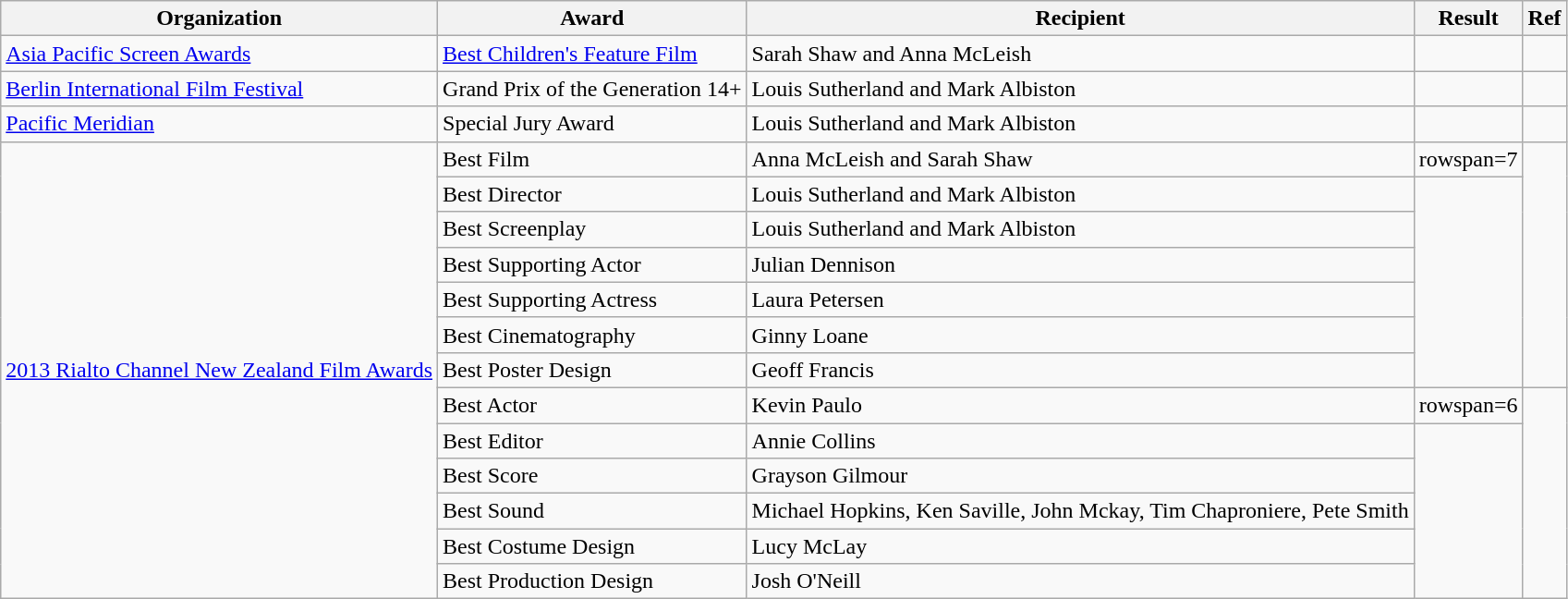<table class="wikitable">
<tr>
<th>Organization</th>
<th>Award</th>
<th>Recipient</th>
<th>Result</th>
<th>Ref</th>
</tr>
<tr>
<td><a href='#'>Asia Pacific Screen Awards</a></td>
<td><a href='#'>Best Children's Feature Film</a></td>
<td>Sarah Shaw and Anna McLeish</td>
<td></td>
<td></td>
</tr>
<tr>
<td><a href='#'>Berlin International Film Festival</a></td>
<td>Grand Prix of the Generation 14+</td>
<td>Louis Sutherland and Mark Albiston</td>
<td></td>
<td></td>
</tr>
<tr>
<td><a href='#'>Pacific Meridian</a></td>
<td>Special Jury Award</td>
<td>Louis Sutherland and Mark Albiston</td>
<td></td>
<td></td>
</tr>
<tr>
<td rowspan=13><a href='#'>2013 Rialto Channel New Zealand Film Awards</a></td>
<td>Best Film</td>
<td>Anna McLeish and Sarah Shaw</td>
<td>rowspan=7 </td>
<td rowspan=7></td>
</tr>
<tr>
<td>Best Director</td>
<td>Louis Sutherland and Mark Albiston</td>
</tr>
<tr>
<td>Best Screenplay</td>
<td>Louis Sutherland and Mark Albiston</td>
</tr>
<tr>
<td>Best Supporting Actor</td>
<td>Julian Dennison</td>
</tr>
<tr>
<td>Best Supporting Actress</td>
<td>Laura Petersen</td>
</tr>
<tr>
<td>Best Cinematography</td>
<td>Ginny Loane</td>
</tr>
<tr>
<td>Best Poster Design</td>
<td>Geoff Francis</td>
</tr>
<tr>
<td>Best Actor</td>
<td>Kevin Paulo</td>
<td>rowspan=6 </td>
<td rowspan=6></td>
</tr>
<tr>
<td>Best Editor</td>
<td>Annie Collins</td>
</tr>
<tr>
<td>Best Score</td>
<td>Grayson Gilmour</td>
</tr>
<tr>
<td>Best Sound</td>
<td>Michael Hopkins, Ken Saville, John Mckay, Tim Chaproniere, Pete Smith</td>
</tr>
<tr>
<td>Best Costume Design</td>
<td>Lucy McLay</td>
</tr>
<tr>
<td>Best Production Design</td>
<td>Josh O'Neill</td>
</tr>
</table>
